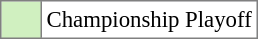<table bgcolor="#f7f8ff" cellpadding="3" cellspacing="0" border="1" style="font-size: 95%; border: gray solid 1px; border-collapse: collapse;text-align:center;">
<tr>
<td style="background: #D0F0C0;" width="20"></td>
<td bgcolor="#ffffff" align="left">Championship Playoff</td>
</tr>
</table>
